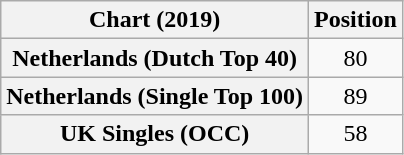<table class="wikitable sortable plainrowheaders" style="text-align:center">
<tr>
<th scope="col">Chart (2019)</th>
<th scope="col">Position</th>
</tr>
<tr>
<th scope="row">Netherlands (Dutch Top 40)</th>
<td>80</td>
</tr>
<tr>
<th scope="row">Netherlands (Single Top 100)</th>
<td>89</td>
</tr>
<tr>
<th scope="row">UK Singles (OCC)</th>
<td>58</td>
</tr>
</table>
